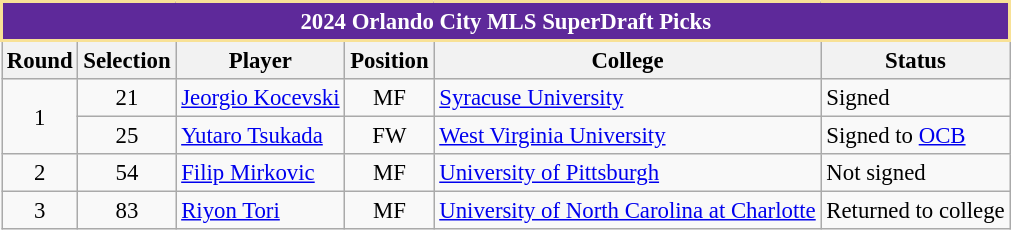<table class="wikitable" style="text-align:left; font-size:95%;">
<tr>
<th colspan="6" style="background:#5E299A; color:white; border:2px solid #F8E196;" scope="col">2024 Orlando City MLS SuperDraft Picks</th>
</tr>
<tr>
<th>Round</th>
<th>Selection</th>
<th>Player</th>
<th>Position</th>
<th>College</th>
<th>Status</th>
</tr>
<tr>
<td rowspan="2" align="center">1</td>
<td align="center">21</td>
<td>  <a href='#'>Jeorgio Kocevski</a></td>
<td align="center">MF</td>
<td> <a href='#'>Syracuse University</a></td>
<td>Signed</td>
</tr>
<tr>
<td align="center">25</td>
<td> <a href='#'>Yutaro Tsukada</a></td>
<td align="center">FW</td>
<td> <a href='#'>West Virginia University</a></td>
<td>Signed to <a href='#'>OCB</a></td>
</tr>
<tr>
<td align="center">2</td>
<td align="center">54</td>
<td> <a href='#'>Filip Mirkovic</a></td>
<td align="center">MF</td>
<td> <a href='#'>University of Pittsburgh</a></td>
<td>Not signed</td>
</tr>
<tr>
<td align="center">3</td>
<td align="center">83</td>
<td> <a href='#'>Riyon Tori</a></td>
<td align="center">MF</td>
<td> <a href='#'>University of North Carolina at Charlotte</a></td>
<td>Returned to college</td>
</tr>
</table>
